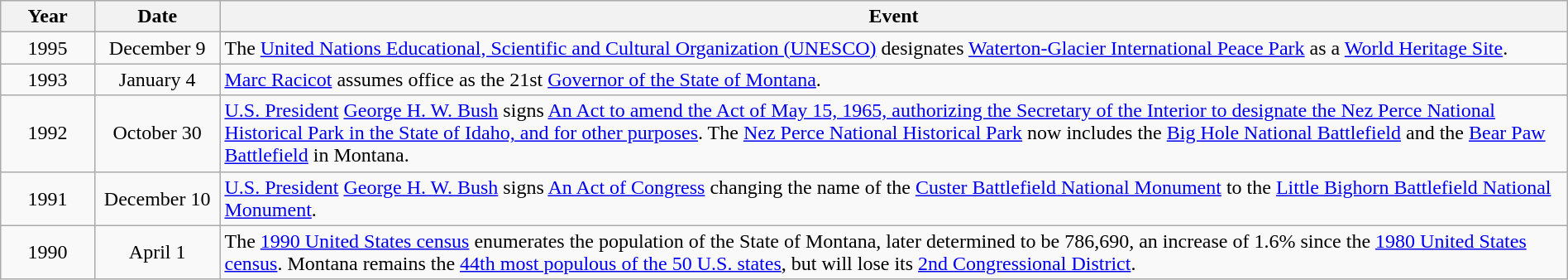<table class="wikitable" style="width:100%;">
<tr>
<th style="width:6%">Year</th>
<th style="width:8%">Date</th>
<th style="width:86%">Event</th>
</tr>
<tr>
<td align=center rowspan=1>1995</td>
<td align=center>December 9</td>
<td>The <a href='#'>United Nations Educational, Scientific and Cultural Organization (UNESCO)</a> designates <a href='#'>Waterton-Glacier International Peace Park</a> as a <a href='#'>World Heritage Site</a>.</td>
</tr>
<tr>
<td align=center rowspan=1>1993</td>
<td align=center>January 4</td>
<td><a href='#'>Marc Racicot</a> assumes office as the 21st <a href='#'>Governor of the State of Montana</a>.</td>
</tr>
<tr>
<td align=center rowspan=1>1992</td>
<td align=center>October 30</td>
<td><a href='#'>U.S. President</a> <a href='#'>George H. W. Bush</a> signs <a href='#'>An Act to amend the Act of May 15, 1965, authorizing the Secretary of the Interior to designate the Nez Perce National Historical Park in the State of Idaho, and for other purposes</a>. The <a href='#'>Nez Perce National Historical Park</a> now includes the <a href='#'>Big Hole National Battlefield</a> and the <a href='#'>Bear Paw Battlefield</a> in Montana.</td>
</tr>
<tr>
<td align=center rowspan=1>1991</td>
<td align=center>December 10</td>
<td><a href='#'>U.S. President</a> <a href='#'>George H. W. Bush</a> signs <a href='#'>An Act of Congress</a> changing the name of the <a href='#'>Custer Battlefield National Monument</a> to the <a href='#'>Little Bighorn Battlefield National Monument</a>.</td>
</tr>
<tr>
<td align=center rowspan=1>1990</td>
<td align=center>April 1</td>
<td>The <a href='#'>1990 United States census</a> enumerates the population of the State of Montana, later determined to be 786,690, an increase of 1.6% since the <a href='#'>1980 United States census</a>. Montana remains the <a href='#'>44th most populous of the 50 U.S. states</a>, but will lose its <a href='#'>2nd Congressional District</a>.</td>
</tr>
</table>
